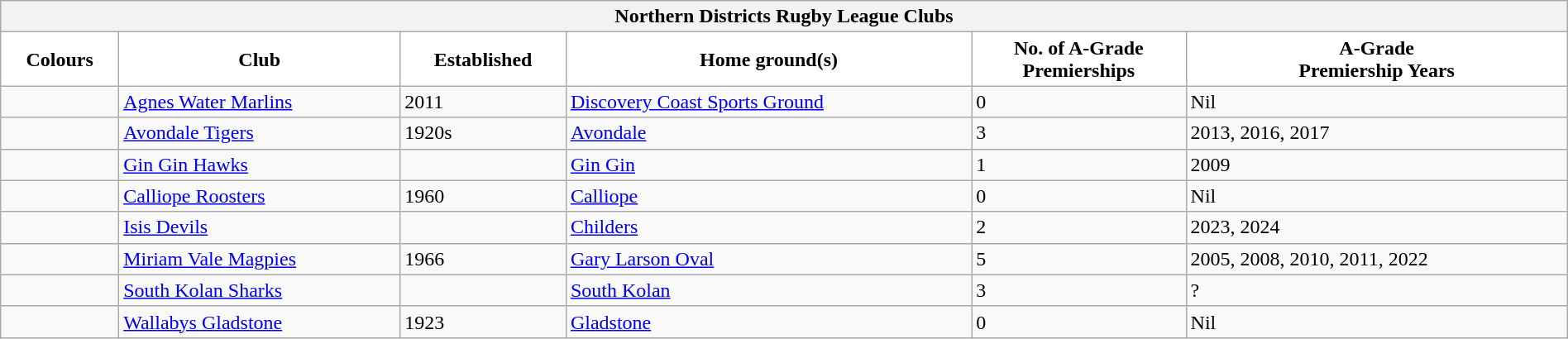<table class="wikitable" style="width:100%; text-align:left">
<tr>
<th colspan="6">Northern Districts Rugby League Clubs</th>
</tr>
<tr>
<th style="background:white">Colours</th>
<th style="background:white">Club</th>
<th style="background:white">Established</th>
<th style="background:white">Home ground(s)</th>
<th style="background:white">No. of A-Grade<br>Premierships</th>
<th style="background:white">A-Grade<br>Premiership Years</th>
</tr>
<tr>
<td style="text-align:center;"></td>
<td><a href='#'>Agnes Water Marlins</a></td>
<td>2011</td>
<td><a href='#'>Discovery Coast Sports Ground</a></td>
<td>0</td>
<td>Nil</td>
</tr>
<tr>
<td style="text-align:center;"></td>
<td><a href='#'>Avondale Tigers</a></td>
<td>1920s</td>
<td><a href='#'>Avondale</a></td>
<td>3</td>
<td>2013, 2016, 2017</td>
</tr>
<tr>
<td style="text-align:center;"></td>
<td><a href='#'>Gin Gin Hawks</a></td>
<td></td>
<td><a href='#'>Gin Gin</a></td>
<td>1</td>
<td>2009</td>
</tr>
<tr>
<td style="text-align:center;"></td>
<td><a href='#'>Calliope Roosters</a></td>
<td>1960</td>
<td><a href='#'>Calliope</a></td>
<td>0</td>
<td>Nil</td>
</tr>
<tr>
<td></td>
<td><a href='#'>Isis Devils</a></td>
<td></td>
<td><a href='#'>Childers</a></td>
<td>2</td>
<td>2023, 2024</td>
</tr>
<tr>
<td style="text-align:center;"></td>
<td><a href='#'>Miriam Vale Magpies</a></td>
<td>1966</td>
<td><a href='#'>Gary Larson Oval</a></td>
<td>5</td>
<td>2005, 2008, 2010, 2011, 2022</td>
</tr>
<tr>
<td style="text-align:center;"></td>
<td><a href='#'>South Kolan Sharks</a></td>
<td></td>
<td><a href='#'>South Kolan</a></td>
<td>3</td>
<td>?</td>
</tr>
<tr>
<td style="text-align:center;"></td>
<td><a href='#'>Wallabys Gladstone</a></td>
<td>1923</td>
<td><a href='#'>Gladstone</a></td>
<td>0</td>
<td>Nil</td>
</tr>
</table>
